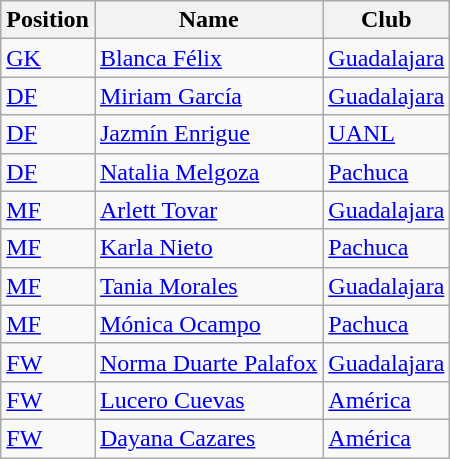<table class="wikitable sortable">
<tr>
<th>Position</th>
<th>Name</th>
<th>Club</th>
</tr>
<tr>
<td><a href='#'>GK</a></td>
<td><a href='#'>Blanca Félix</a></td>
<td><a href='#'>Guadalajara</a></td>
</tr>
<tr>
<td><a href='#'>DF</a></td>
<td><a href='#'>Miriam García</a></td>
<td><a href='#'>Guadalajara</a></td>
</tr>
<tr>
<td><a href='#'>DF</a></td>
<td><a href='#'>Jazmín Enrigue</a></td>
<td><a href='#'>UANL</a></td>
</tr>
<tr>
<td><a href='#'>DF</a></td>
<td><a href='#'>Natalia Melgoza</a></td>
<td><a href='#'>Pachuca</a></td>
</tr>
<tr>
<td><a href='#'>MF</a></td>
<td><a href='#'>Arlett Tovar</a></td>
<td><a href='#'>Guadalajara</a></td>
</tr>
<tr>
<td><a href='#'>MF</a></td>
<td><a href='#'>Karla Nieto</a></td>
<td><a href='#'>Pachuca</a></td>
</tr>
<tr>
<td><a href='#'>MF</a></td>
<td><a href='#'>Tania Morales</a></td>
<td><a href='#'>Guadalajara</a></td>
</tr>
<tr>
<td><a href='#'>MF</a></td>
<td><a href='#'>Mónica Ocampo</a></td>
<td><a href='#'>Pachuca</a></td>
</tr>
<tr>
<td><a href='#'>FW</a></td>
<td><a href='#'>Norma Duarte Palafox</a></td>
<td><a href='#'>Guadalajara</a></td>
</tr>
<tr>
<td><a href='#'>FW</a></td>
<td><a href='#'>Lucero Cuevas</a></td>
<td><a href='#'>América</a></td>
</tr>
<tr>
<td><a href='#'>FW</a></td>
<td><a href='#'>Dayana Cazares</a></td>
<td><a href='#'>América</a></td>
</tr>
</table>
